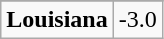<table class="wikitable">
<tr align="center">
</tr>
<tr align="center">
<td><strong>Louisiana</strong></td>
<td>-3.0</td>
</tr>
</table>
